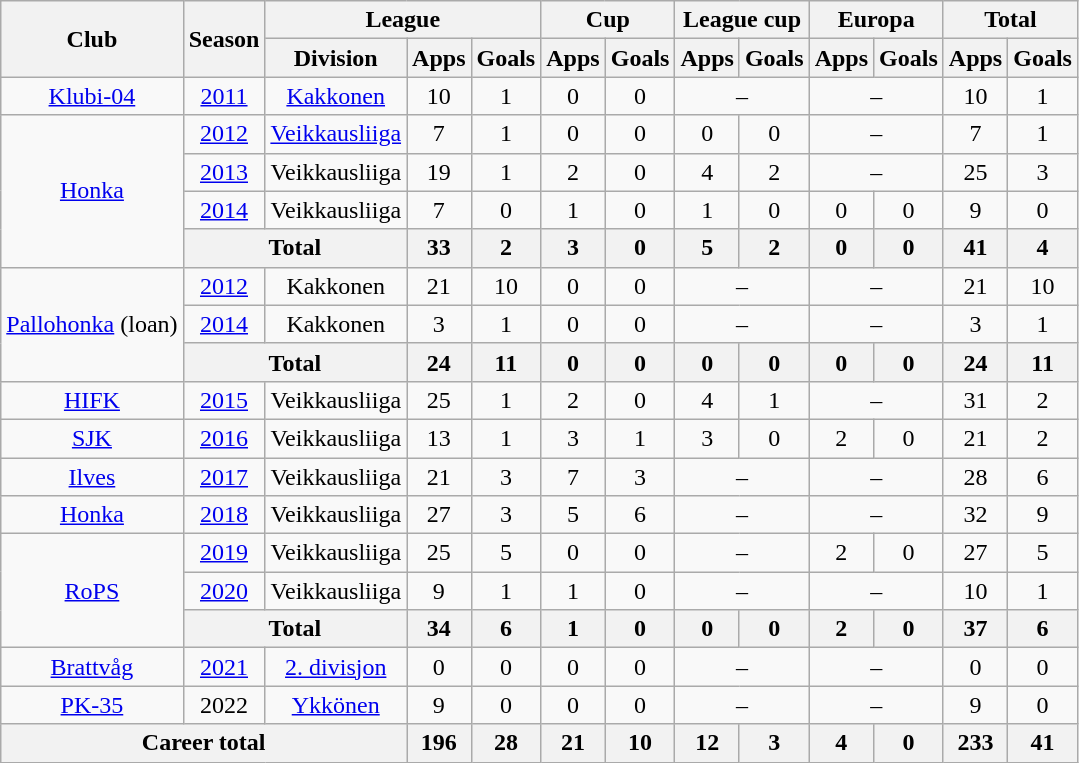<table class="wikitable" style="text-align: center;">
<tr>
<th rowspan="2">Club</th>
<th rowspan="2">Season</th>
<th colspan="3">League</th>
<th colspan="2">Cup</th>
<th colspan="2">League cup</th>
<th colspan="2">Europa</th>
<th colspan="2">Total</th>
</tr>
<tr>
<th>Division</th>
<th>Apps</th>
<th>Goals</th>
<th>Apps</th>
<th>Goals</th>
<th>Apps</th>
<th>Goals</th>
<th>Apps</th>
<th>Goals</th>
<th>Apps</th>
<th>Goals</th>
</tr>
<tr>
<td valign="center"><a href='#'>Klubi-04</a></td>
<td><a href='#'>2011</a></td>
<td><a href='#'>Kakkonen</a></td>
<td>10</td>
<td>1</td>
<td>0</td>
<td>0</td>
<td colspan="2">–</td>
<td colspan="2">–</td>
<td>10</td>
<td>1</td>
</tr>
<tr>
<td rowspan="4" valign="center"><a href='#'>Honka</a></td>
<td><a href='#'>2012</a></td>
<td><a href='#'>Veikkausliiga</a></td>
<td>7</td>
<td>1</td>
<td>0</td>
<td>0</td>
<td>0</td>
<td>0</td>
<td colspan="2">–</td>
<td>7</td>
<td>1</td>
</tr>
<tr>
<td><a href='#'>2013</a></td>
<td>Veikkausliiga</td>
<td>19</td>
<td>1</td>
<td>2</td>
<td>0</td>
<td>4</td>
<td>2</td>
<td colspan="2">–</td>
<td>25</td>
<td>3</td>
</tr>
<tr>
<td><a href='#'>2014</a></td>
<td>Veikkausliiga</td>
<td>7</td>
<td>0</td>
<td>1</td>
<td>0</td>
<td>1</td>
<td>0</td>
<td>0</td>
<td>0</td>
<td>9</td>
<td>0</td>
</tr>
<tr>
<th colspan="2">Total</th>
<th>33</th>
<th>2</th>
<th>3</th>
<th>0</th>
<th>5</th>
<th>2</th>
<th>0</th>
<th>0</th>
<th>41</th>
<th>4</th>
</tr>
<tr>
<td rowspan="3" valign="center"><a href='#'>Pallohonka</a> (loan)</td>
<td><a href='#'>2012</a></td>
<td>Kakkonen</td>
<td>21</td>
<td>10</td>
<td>0</td>
<td>0</td>
<td colspan="2">–</td>
<td colspan="2">–</td>
<td>21</td>
<td>10</td>
</tr>
<tr>
<td><a href='#'>2014</a></td>
<td>Kakkonen</td>
<td>3</td>
<td>1</td>
<td>0</td>
<td>0</td>
<td colspan="2">–</td>
<td colspan="2">–</td>
<td>3</td>
<td>1</td>
</tr>
<tr>
<th colspan="2">Total</th>
<th>24</th>
<th>11</th>
<th>0</th>
<th>0</th>
<th>0</th>
<th>0</th>
<th>0</th>
<th>0</th>
<th>24</th>
<th>11</th>
</tr>
<tr>
<td valign="center"><a href='#'>HIFK</a></td>
<td><a href='#'>2015</a></td>
<td>Veikkausliiga</td>
<td>25</td>
<td>1</td>
<td>2</td>
<td>0</td>
<td>4</td>
<td>1</td>
<td colspan="2">–</td>
<td>31</td>
<td>2</td>
</tr>
<tr>
<td valign="center"><a href='#'>SJK</a></td>
<td><a href='#'>2016</a></td>
<td>Veikkausliiga</td>
<td>13</td>
<td>1</td>
<td>3</td>
<td>1</td>
<td>3</td>
<td>0</td>
<td>2</td>
<td>0</td>
<td>21</td>
<td>2</td>
</tr>
<tr>
<td><a href='#'>Ilves</a></td>
<td><a href='#'>2017</a></td>
<td>Veikkausliiga</td>
<td>21</td>
<td>3</td>
<td>7</td>
<td>3</td>
<td colspan="2">–</td>
<td colspan="2">–</td>
<td>28</td>
<td>6</td>
</tr>
<tr>
<td><a href='#'>Honka</a></td>
<td><a href='#'>2018</a></td>
<td>Veikkausliiga</td>
<td>27</td>
<td>3</td>
<td>5</td>
<td>6</td>
<td colspan="2">–</td>
<td colspan="2">–</td>
<td>32</td>
<td>9</td>
</tr>
<tr>
<td rowspan=3><a href='#'>RoPS</a></td>
<td><a href='#'>2019</a></td>
<td>Veikkausliiga</td>
<td>25</td>
<td>5</td>
<td>0</td>
<td>0</td>
<td colspan="2">–</td>
<td>2</td>
<td>0</td>
<td>27</td>
<td>5</td>
</tr>
<tr>
<td><a href='#'>2020</a></td>
<td>Veikkausliiga</td>
<td>9</td>
<td>1</td>
<td>1</td>
<td>0</td>
<td colspan="2">–</td>
<td colspan="2">–</td>
<td>10</td>
<td>1</td>
</tr>
<tr>
<th colspan=2>Total</th>
<th>34</th>
<th>6</th>
<th>1</th>
<th>0</th>
<th>0</th>
<th>0</th>
<th>2</th>
<th>0</th>
<th>37</th>
<th>6</th>
</tr>
<tr>
<td><a href='#'>Brattvåg</a></td>
<td><a href='#'>2021</a></td>
<td><a href='#'>2. divisjon</a></td>
<td>0</td>
<td>0</td>
<td>0</td>
<td>0</td>
<td colspan="2">–</td>
<td colspan="2">–</td>
<td>0</td>
<td>0</td>
</tr>
<tr>
<td><a href='#'>PK-35</a></td>
<td>2022</td>
<td><a href='#'>Ykkönen</a></td>
<td>9</td>
<td>0</td>
<td>0</td>
<td>0</td>
<td colspan="2">–</td>
<td colspan="2">–</td>
<td>9</td>
<td>0</td>
</tr>
<tr>
<th colspan="3">Career total</th>
<th>196</th>
<th>28</th>
<th>21</th>
<th>10</th>
<th>12</th>
<th>3</th>
<th>4</th>
<th>0</th>
<th>233</th>
<th>41</th>
</tr>
</table>
